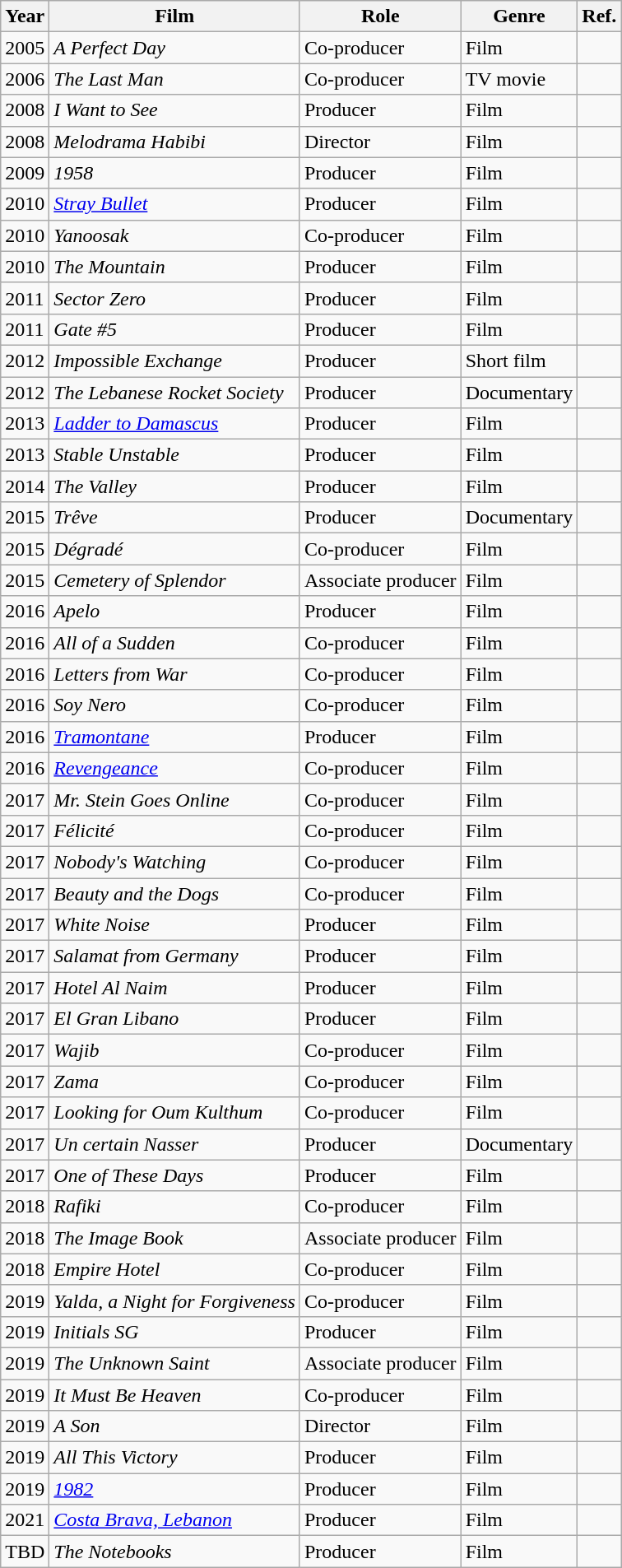<table class="wikitable">
<tr>
<th>Year</th>
<th>Film</th>
<th>Role</th>
<th>Genre</th>
<th>Ref.</th>
</tr>
<tr>
<td>2005</td>
<td><em>A Perfect Day</em></td>
<td>Co-producer</td>
<td>Film</td>
<td></td>
</tr>
<tr>
<td>2006</td>
<td><em>The Last Man</em></td>
<td>Co-producer</td>
<td>TV movie</td>
<td></td>
</tr>
<tr>
<td>2008</td>
<td><em>I Want to See</em></td>
<td>Producer</td>
<td>Film</td>
<td></td>
</tr>
<tr>
<td>2008</td>
<td><em>Melodrama Habibi</em></td>
<td>Director</td>
<td>Film</td>
<td></td>
</tr>
<tr>
<td>2009</td>
<td><em>1958</em></td>
<td>Producer</td>
<td>Film</td>
<td></td>
</tr>
<tr>
<td>2010</td>
<td><em><a href='#'>Stray Bullet</a></em></td>
<td>Producer</td>
<td>Film</td>
<td></td>
</tr>
<tr>
<td>2010</td>
<td><em>Yanoosak</em></td>
<td>Co-producer</td>
<td>Film</td>
<td></td>
</tr>
<tr>
<td>2010</td>
<td><em>The Mountain</em></td>
<td>Producer</td>
<td>Film</td>
<td></td>
</tr>
<tr>
<td>2011</td>
<td><em>Sector Zero</em></td>
<td>Producer</td>
<td>Film</td>
<td></td>
</tr>
<tr>
<td>2011</td>
<td><em>Gate #5</em></td>
<td>Producer</td>
<td>Film</td>
<td></td>
</tr>
<tr>
<td>2012</td>
<td><em>Impossible Exchange</em></td>
<td>Producer</td>
<td>Short film</td>
<td></td>
</tr>
<tr>
<td>2012</td>
<td><em>The Lebanese Rocket Society</em></td>
<td>Producer</td>
<td>Documentary</td>
<td></td>
</tr>
<tr>
<td>2013</td>
<td><em><a href='#'>Ladder to Damascus</a></em></td>
<td>Producer</td>
<td>Film</td>
<td></td>
</tr>
<tr>
<td>2013</td>
<td><em>Stable Unstable</em></td>
<td>Producer</td>
<td>Film</td>
<td></td>
</tr>
<tr>
<td>2014</td>
<td><em>The Valley</em></td>
<td>Producer</td>
<td>Film</td>
<td></td>
</tr>
<tr>
<td>2015</td>
<td><em>Trêve</em></td>
<td>Producer</td>
<td>Documentary</td>
<td></td>
</tr>
<tr>
<td>2015</td>
<td><em>Dégradé</em></td>
<td>Co-producer</td>
<td>Film</td>
<td></td>
</tr>
<tr>
<td>2015</td>
<td><em>Cemetery of Splendor</em></td>
<td>Associate producer</td>
<td>Film</td>
<td></td>
</tr>
<tr>
<td>2016</td>
<td><em>Apelo</em></td>
<td>Producer</td>
<td>Film</td>
<td></td>
</tr>
<tr>
<td>2016</td>
<td><em>All of a Sudden</em></td>
<td>Co-producer</td>
<td>Film</td>
<td></td>
</tr>
<tr>
<td>2016</td>
<td><em>Letters from War</em></td>
<td>Co-producer</td>
<td>Film</td>
<td></td>
</tr>
<tr>
<td>2016</td>
<td><em>Soy Nero</em></td>
<td>Co-producer</td>
<td>Film</td>
<td></td>
</tr>
<tr>
<td>2016</td>
<td><em><a href='#'>Tramontane</a></em></td>
<td>Producer</td>
<td>Film</td>
<td></td>
</tr>
<tr>
<td>2016</td>
<td><em><a href='#'>Revengeance</a></em></td>
<td>Co-producer</td>
<td>Film</td>
<td></td>
</tr>
<tr>
<td>2017</td>
<td><em>Mr. Stein Goes Online</em></td>
<td>Co-producer</td>
<td>Film</td>
<td></td>
</tr>
<tr>
<td>2017</td>
<td><em>Félicité</em></td>
<td>Co-producer</td>
<td>Film</td>
<td></td>
</tr>
<tr>
<td>2017</td>
<td><em>Nobody's Watching</em></td>
<td>Co-producer</td>
<td>Film</td>
<td></td>
</tr>
<tr>
<td>2017</td>
<td><em>Beauty and the Dogs</em></td>
<td>Co-producer</td>
<td>Film</td>
<td></td>
</tr>
<tr>
<td>2017</td>
<td><em>White Noise</em></td>
<td>Producer</td>
<td>Film</td>
<td></td>
</tr>
<tr>
<td>2017</td>
<td><em>Salamat from Germany</em></td>
<td>Producer</td>
<td>Film</td>
<td></td>
</tr>
<tr>
<td>2017</td>
<td><em>Hotel Al Naim</em></td>
<td>Producer</td>
<td>Film</td>
<td></td>
</tr>
<tr>
<td>2017</td>
<td><em>El Gran Libano</em></td>
<td>Producer</td>
<td>Film</td>
<td></td>
</tr>
<tr>
<td>2017</td>
<td><em>Wajib</em></td>
<td>Co-producer</td>
<td>Film</td>
<td></td>
</tr>
<tr>
<td>2017</td>
<td><em>Zama</em></td>
<td>Co-producer</td>
<td>Film</td>
<td></td>
</tr>
<tr>
<td>2017</td>
<td><em>Looking for Oum Kulthum</em></td>
<td>Co-producer</td>
<td>Film</td>
<td></td>
</tr>
<tr>
<td>2017</td>
<td><em>Un certain Nasser</em></td>
<td>Producer</td>
<td>Documentary</td>
<td></td>
</tr>
<tr>
<td>2017</td>
<td><em>One of These Days</em></td>
<td>Producer</td>
<td>Film</td>
<td></td>
</tr>
<tr>
<td>2018</td>
<td><em>Rafiki</em></td>
<td>Co-producer</td>
<td>Film</td>
<td></td>
</tr>
<tr>
<td>2018</td>
<td><em>The Image Book</em></td>
<td>Associate producer</td>
<td>Film</td>
<td></td>
</tr>
<tr>
<td>2018</td>
<td><em>Empire Hotel</em></td>
<td>Co-producer</td>
<td>Film</td>
<td></td>
</tr>
<tr>
<td>2019</td>
<td><em>Yalda, a Night for Forgiveness</em></td>
<td>Co-producer</td>
<td>Film</td>
<td></td>
</tr>
<tr>
<td>2019</td>
<td><em>Initials SG</em></td>
<td>Producer</td>
<td>Film</td>
<td></td>
</tr>
<tr>
<td>2019</td>
<td><em>The Unknown Saint</em></td>
<td>Associate producer</td>
<td>Film</td>
<td></td>
</tr>
<tr>
<td>2019</td>
<td><em>It Must Be Heaven</em></td>
<td>Co-producer</td>
<td>Film</td>
<td></td>
</tr>
<tr>
<td>2019</td>
<td><em>A Son</em></td>
<td>Director</td>
<td>Film</td>
<td></td>
</tr>
<tr>
<td>2019</td>
<td><em>All This Victory</em></td>
<td>Producer</td>
<td>Film</td>
<td></td>
</tr>
<tr>
<td>2019</td>
<td><em><a href='#'>1982</a></em></td>
<td>Producer</td>
<td>Film</td>
<td></td>
</tr>
<tr>
<td>2021</td>
<td><em><a href='#'>Costa Brava, Lebanon</a></em></td>
<td>Producer</td>
<td>Film</td>
<td></td>
</tr>
<tr>
<td>TBD</td>
<td><em>The Notebooks</em></td>
<td>Producer</td>
<td>Film</td>
<td></td>
</tr>
</table>
